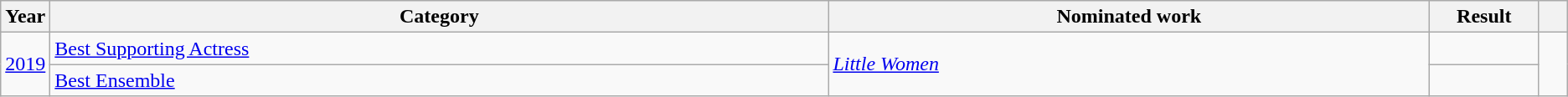<table class="wikitable sortable">
<tr>
<th scope="col" style="width:1em;">Year</th>
<th scope="col" style="width:39em;">Category</th>
<th scope="col" style="width:30em;">Nominated work</th>
<th scope="col" style="width:5em;">Result</th>
<th scope="col" style="width:1em;"class="unsortable"></th>
</tr>
<tr>
<td rowspan="2"><a href='#'>2019</a></td>
<td><a href='#'>Best Supporting Actress</a></td>
<td rowspan="2"><em><a href='#'>Little Women</a></em></td>
<td></td>
<td align="center" rowspan="2"></td>
</tr>
<tr>
<td><a href='#'>Best Ensemble</a></td>
<td></td>
</tr>
</table>
